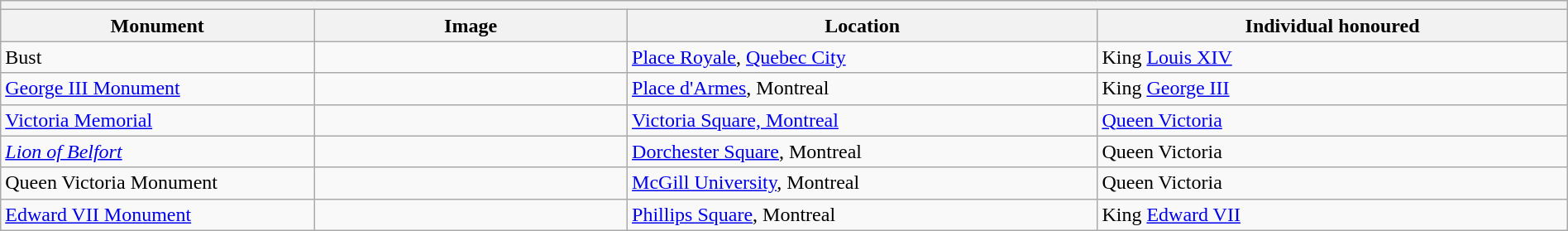<table class="wikitable" style="width:100%">
<tr>
<th colspan="9" align="left"></th>
</tr>
<tr>
<th width="20%">Monument</th>
<th width="20%">Image</th>
<th width="30%">Location</th>
<th width="30%">Individual honoured</th>
</tr>
<tr>
<td>Bust</td>
<td></td>
<td><a href='#'>Place Royale</a>, <a href='#'>Quebec City</a></td>
<td>King <a href='#'>Louis XIV</a></td>
</tr>
<tr>
<td><a href='#'>George III Monument</a></td>
<td></td>
<td><a href='#'>Place d'Armes</a>, Montreal</td>
<td>King <a href='#'>George III</a></td>
</tr>
<tr>
<td><a href='#'>Victoria Memorial</a></td>
<td></td>
<td><a href='#'>Victoria Square, Montreal</a></td>
<td><a href='#'>Queen Victoria</a></td>
</tr>
<tr>
<td><em><a href='#'>Lion of Belfort</a></em></td>
<td></td>
<td><a href='#'>Dorchester Square</a>, Montreal</td>
<td>Queen Victoria</td>
</tr>
<tr>
<td>Queen Victoria Monument</td>
<td></td>
<td><a href='#'>McGill University</a>, Montreal</td>
<td>Queen Victoria</td>
</tr>
<tr>
<td><a href='#'>Edward VII Monument</a></td>
<td></td>
<td><a href='#'>Phillips Square</a>, Montreal</td>
<td>King <a href='#'>Edward VII</a></td>
</tr>
</table>
